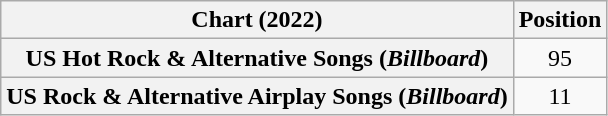<table class="wikitable sortable plainrowheaders" style="text-align:center">
<tr>
<th scope="col">Chart (2022)</th>
<th scope="col">Position</th>
</tr>
<tr>
<th scope="row">US Hot Rock & Alternative Songs (<em>Billboard</em>)</th>
<td>95</td>
</tr>
<tr>
<th scope="row">US Rock & Alternative Airplay Songs (<em>Billboard</em>)</th>
<td>11</td>
</tr>
</table>
